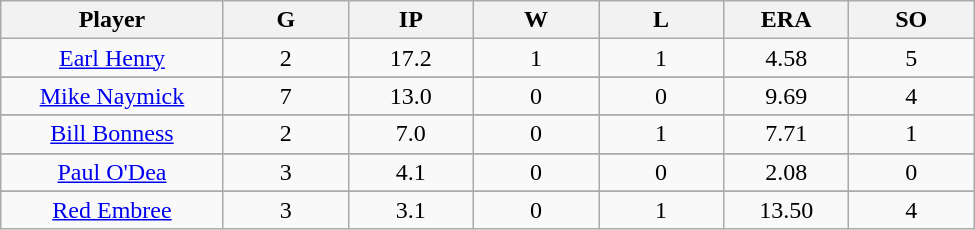<table class="wikitable sortable">
<tr>
<th bgcolor="#DDDDFF" width="16%">Player</th>
<th bgcolor="#DDDDFF" width="9%">G</th>
<th bgcolor="#DDDDFF" width="9%">IP</th>
<th bgcolor="#DDDDFF" width="9%">W</th>
<th bgcolor="#DDDDFF" width="9%">L</th>
<th bgcolor="#DDDDFF" width="9%">ERA</th>
<th bgcolor="#DDDDFF" width="9%">SO</th>
</tr>
<tr align="center">
<td><a href='#'>Earl Henry</a></td>
<td>2</td>
<td>17.2</td>
<td>1</td>
<td>1</td>
<td>4.58</td>
<td>5</td>
</tr>
<tr>
</tr>
<tr align="center">
<td><a href='#'>Mike Naymick</a></td>
<td>7</td>
<td>13.0</td>
<td>0</td>
<td>0</td>
<td>9.69</td>
<td>4</td>
</tr>
<tr>
</tr>
<tr align="center">
<td><a href='#'>Bill Bonness</a></td>
<td>2</td>
<td>7.0</td>
<td>0</td>
<td>1</td>
<td>7.71</td>
<td>1</td>
</tr>
<tr>
</tr>
<tr align="center">
<td><a href='#'>Paul O'Dea</a></td>
<td>3</td>
<td>4.1</td>
<td>0</td>
<td>0</td>
<td>2.08</td>
<td>0</td>
</tr>
<tr>
</tr>
<tr align="center">
<td><a href='#'>Red Embree</a></td>
<td>3</td>
<td>3.1</td>
<td>0</td>
<td>1</td>
<td>13.50</td>
<td>4</td>
</tr>
</table>
